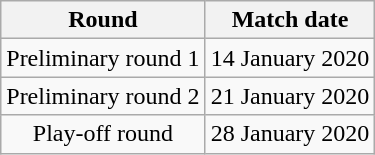<table class="wikitable" style="text-align:center">
<tr>
<th>Round</th>
<th>Match date</th>
</tr>
<tr>
<td>Preliminary round 1</td>
<td>14 January 2020</td>
</tr>
<tr>
<td>Preliminary round 2</td>
<td>21 January 2020</td>
</tr>
<tr>
<td>Play-off round</td>
<td>28 January 2020</td>
</tr>
</table>
